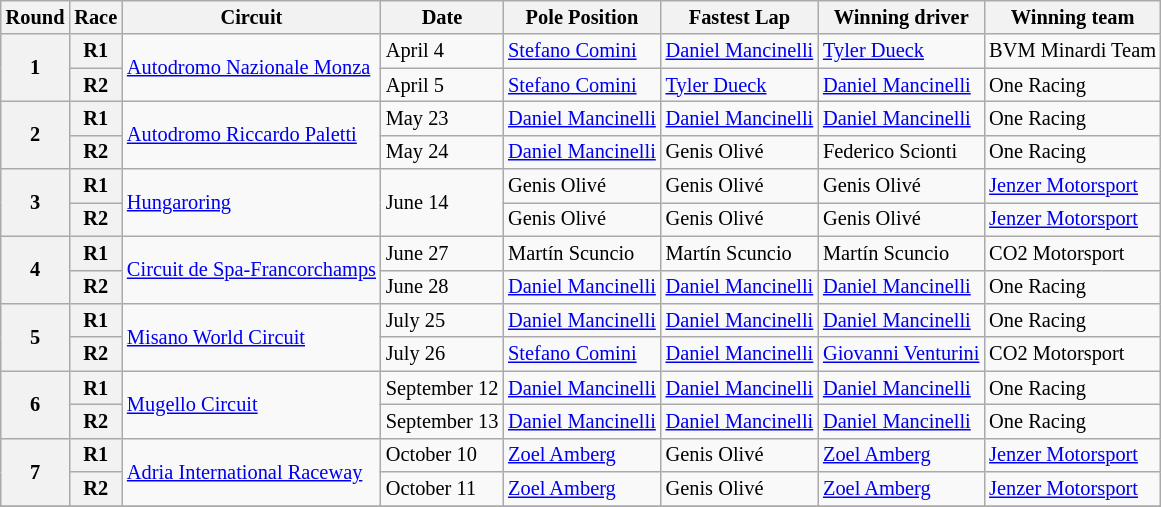<table class="wikitable" style="font-size:85%">
<tr>
<th>Round</th>
<th>Race</th>
<th>Circuit</th>
<th>Date</th>
<th>Pole Position</th>
<th>Fastest Lap</th>
<th>Winning driver</th>
<th>Winning team</th>
</tr>
<tr>
<th rowspan=2>1</th>
<th>R1</th>
<td nowrap rowspan=2> <a href='#'>Autodromo Nazionale Monza</a></td>
<td nowrap>April 4</td>
<td nowrap> <a href='#'>Stefano Comini</a></td>
<td nowrap> <a href='#'>Daniel Mancinelli</a></td>
<td nowrap> <a href='#'>Tyler Dueck</a></td>
<td nowrap> BVM Minardi Team</td>
</tr>
<tr>
<th>R2</th>
<td nowrap>April 5</td>
<td nowrap> <a href='#'>Stefano Comini</a></td>
<td nowrap> <a href='#'>Tyler Dueck</a></td>
<td nowrap> <a href='#'>Daniel Mancinelli</a></td>
<td nowrap> One Racing</td>
</tr>
<tr>
<th rowspan=2>2</th>
<th>R1</th>
<td nowrap rowspan=2> <a href='#'>Autodromo Riccardo Paletti</a></td>
<td nowrap>May 23</td>
<td nowrap> <a href='#'>Daniel Mancinelli</a></td>
<td nowrap> <a href='#'>Daniel Mancinelli</a></td>
<td nowrap> <a href='#'>Daniel Mancinelli</a></td>
<td nowrap> One Racing</td>
</tr>
<tr>
<th>R2</th>
<td nowrap>May 24</td>
<td nowrap> <a href='#'>Daniel Mancinelli</a></td>
<td nowrap> Genis Olivé</td>
<td nowrap> Federico Scionti</td>
<td nowrap> One Racing</td>
</tr>
<tr>
<th rowspan=2>3</th>
<th>R1</th>
<td nowrap rowspan=2> <a href='#'>Hungaroring</a></td>
<td nowrap rowspan=2>June 14</td>
<td nowrap> Genis Olivé</td>
<td nowrap> Genis Olivé</td>
<td nowrap> Genis Olivé</td>
<td nowrap> <a href='#'>Jenzer Motorsport</a></td>
</tr>
<tr>
<th>R2</th>
<td nowrap> Genis Olivé</td>
<td nowrap> Genis Olivé</td>
<td nowrap> Genis Olivé</td>
<td nowrap> <a href='#'>Jenzer Motorsport</a></td>
</tr>
<tr>
<th rowspan=2>4</th>
<th>R1</th>
<td nowrap rowspan=2> <a href='#'>Circuit de Spa-Francorchamps</a></td>
<td nowrap>June 27</td>
<td nowrap> Martín Scuncio</td>
<td nowrap> Martín Scuncio</td>
<td nowrap> Martín Scuncio</td>
<td nowrap> CO2 Motorsport</td>
</tr>
<tr>
<th>R2</th>
<td nowrap>June 28</td>
<td nowrap> <a href='#'>Daniel Mancinelli</a></td>
<td nowrap> <a href='#'>Daniel Mancinelli</a></td>
<td nowrap> <a href='#'>Daniel Mancinelli</a></td>
<td nowrap> One Racing</td>
</tr>
<tr>
<th rowspan=2>5</th>
<th>R1</th>
<td nowrap rowspan=2> <a href='#'>Misano World Circuit</a></td>
<td nowrap>July 25</td>
<td nowrap> <a href='#'>Daniel Mancinelli</a></td>
<td nowrap> <a href='#'>Daniel Mancinelli</a></td>
<td nowrap> <a href='#'>Daniel Mancinelli</a></td>
<td nowrap> One Racing</td>
</tr>
<tr>
<th>R2</th>
<td nowrap>July 26</td>
<td nowrap> <a href='#'>Stefano Comini</a></td>
<td nowrap> <a href='#'>Daniel Mancinelli</a></td>
<td nowrap> <a href='#'>Giovanni Venturini</a></td>
<td nowrap> CO2 Motorsport</td>
</tr>
<tr>
<th rowspan=2>6</th>
<th>R1</th>
<td nowrap rowspan=2> <a href='#'>Mugello Circuit</a></td>
<td nowrap>September 12</td>
<td nowrap> <a href='#'>Daniel Mancinelli</a></td>
<td nowrap> <a href='#'>Daniel Mancinelli</a></td>
<td nowrap> <a href='#'>Daniel Mancinelli</a></td>
<td nowrap> One Racing</td>
</tr>
<tr>
<th>R2</th>
<td nowrap>September 13</td>
<td nowrap> <a href='#'>Daniel Mancinelli</a></td>
<td nowrap> <a href='#'>Daniel Mancinelli</a></td>
<td nowrap> <a href='#'>Daniel Mancinelli</a></td>
<td nowrap> One Racing</td>
</tr>
<tr>
<th rowspan=2>7</th>
<th>R1</th>
<td nowrap rowspan=2> <a href='#'>Adria International Raceway</a></td>
<td nowrap>October 10</td>
<td nowrap> <a href='#'>Zoel Amberg</a></td>
<td nowrap> Genis Olivé</td>
<td nowrap> <a href='#'>Zoel Amberg</a></td>
<td nowrap> <a href='#'>Jenzer Motorsport</a></td>
</tr>
<tr>
<th>R2</th>
<td nowrap>October 11</td>
<td nowrap> <a href='#'>Zoel Amberg</a></td>
<td nowrap> Genis Olivé</td>
<td nowrap> <a href='#'>Zoel Amberg</a></td>
<td nowrap> <a href='#'>Jenzer Motorsport</a></td>
</tr>
<tr>
</tr>
</table>
